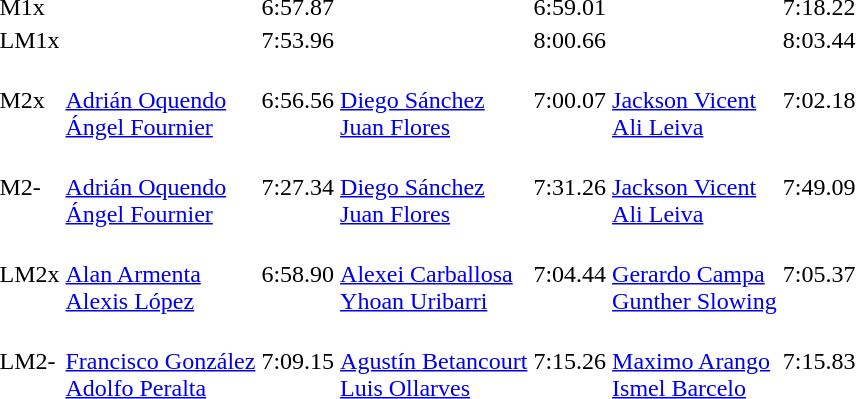<table>
<tr>
<td>M1x</td>
<td></td>
<td>6:57.87</td>
<td></td>
<td>6:59.01</td>
<td></td>
<td>7:18.22</td>
</tr>
<tr>
<td>LM1x</td>
<td></td>
<td>7:53.96</td>
<td></td>
<td>8:00.66</td>
<td></td>
<td>8:03.44</td>
</tr>
<tr>
<td>M2x</td>
<td><br><a href='#'>Adrián Oquendo</a><br><a href='#'>Ángel Fournier</a></td>
<td>6:56.56</td>
<td><br><a href='#'>Diego Sánchez</a><br><a href='#'>Juan Flores</a></td>
<td>7:00.07</td>
<td><br><a href='#'>Jackson Vicent</a><br><a href='#'>Ali Leiva</a></td>
<td>7:02.18</td>
</tr>
<tr>
<td>M2-</td>
<td><br><a href='#'>Adrián Oquendo</a><br><a href='#'>Ángel Fournier</a></td>
<td>7:27.34</td>
<td><br><a href='#'>Diego Sánchez</a><br><a href='#'>Juan Flores</a></td>
<td>7:31.26</td>
<td><br><a href='#'>Jackson Vicent</a><br><a href='#'>Ali Leiva</a></td>
<td>7:49.09</td>
</tr>
<tr>
<td>LM2x</td>
<td><br><a href='#'>Alan Armenta</a><br><a href='#'>Alexis López</a></td>
<td>6:58.90</td>
<td><br><a href='#'>Alexei Carballosa</a><br><a href='#'>Yhoan Uribarri</a></td>
<td>7:04.44</td>
<td><br><a href='#'>Gerardo Campa</a><br><a href='#'>Gunther Slowing</a></td>
<td>7:05.37</td>
</tr>
<tr>
<td>LM2-</td>
<td><br><a href='#'>Francisco González</a><br><a href='#'>Adolfo Peralta</a></td>
<td>7:09.15</td>
<td><br><a href='#'>Agustín Betancourt</a><br><a href='#'>Luis Ollarves</a></td>
<td>7:15.26</td>
<td><br><a href='#'>Maximo Arango</a><br><a href='#'>Ismel Barcelo</a></td>
<td>7:15.83</td>
</tr>
</table>
